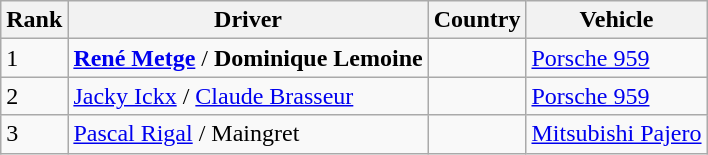<table class="wikitable">
<tr>
<th>Rank</th>
<th>Driver</th>
<th>Country</th>
<th>Vehicle</th>
</tr>
<tr>
<td>1</td>
<td><strong><a href='#'>René Metge</a></strong> / <strong>Dominique Lemoine</strong></td>
<td></td>
<td><a href='#'>Porsche 959</a></td>
</tr>
<tr>
<td>2</td>
<td><a href='#'>Jacky Ickx</a> / <a href='#'>Claude Brasseur</a></td>
<td></td>
<td><a href='#'>Porsche 959</a></td>
</tr>
<tr>
<td>3</td>
<td><a href='#'>Pascal Rigal</a> / Maingret</td>
<td></td>
<td><a href='#'>Mitsubishi Pajero</a></td>
</tr>
</table>
